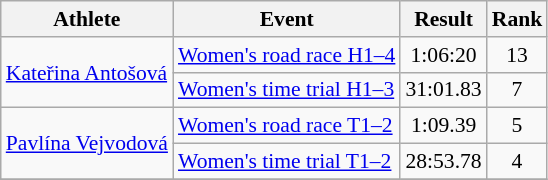<table class=wikitable style="font-size:90%">
<tr>
<th>Athlete</th>
<th>Event</th>
<th>Result</th>
<th>Rank</th>
</tr>
<tr align=center>
<td align=left rowspan=2><a href='#'>Kateřina Antošová</a></td>
<td align=left><a href='#'>Women's road race H1–4</a></td>
<td>1:06:20</td>
<td>13</td>
</tr>
<tr align=center>
<td align=left><a href='#'>Women's time trial H1–3</a></td>
<td>31:01.83</td>
<td>7</td>
</tr>
<tr align=center>
<td align=left rowspan=2><a href='#'>Pavlína Vejvodová</a></td>
<td align=left><a href='#'>Women's road race T1–2</a></td>
<td>1:09.39</td>
<td>5</td>
</tr>
<tr align=center>
<td align=left><a href='#'>Women's time trial T1–2</a></td>
<td>28:53.78</td>
<td>4</td>
</tr>
<tr align=center>
</tr>
</table>
